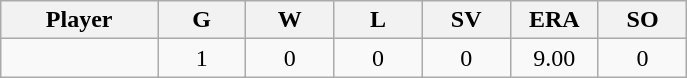<table class="wikitable sortable">
<tr>
<th bgcolor="#DDDDFF" width="16%">Player</th>
<th bgcolor="#DDDDFF" width="9%">G</th>
<th bgcolor="#DDDDFF" width="9%">W</th>
<th bgcolor="#DDDDFF" width="9%">L</th>
<th bgcolor="#DDDDFF" width="9%">SV</th>
<th bgcolor="#DDDDFF" width="9%">ERA</th>
<th bgcolor="#DDDDFF" width="9%">SO</th>
</tr>
<tr align="center">
<td></td>
<td>1</td>
<td>0</td>
<td>0</td>
<td>0</td>
<td>9.00</td>
<td>0</td>
</tr>
</table>
